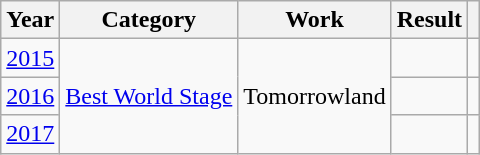<table class="wikitable">
<tr>
<th>Year</th>
<th>Category</th>
<th>Work</th>
<th>Result</th>
<th></th>
</tr>
<tr>
<td><a href='#'>2015</a></td>
<td rowspan="3"><a href='#'>Best World Stage</a></td>
<td rowspan="3">Tomorrowland</td>
<td></td>
<td></td>
</tr>
<tr>
<td><a href='#'>2016</a></td>
<td></td>
<td></td>
</tr>
<tr>
<td><a href='#'>2017</a></td>
<td></td>
<td></td>
</tr>
</table>
